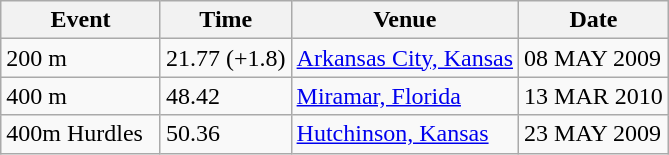<table class="wikitable">
<tr>
<th>Event</th>
<th>Time</th>
<th>Venue</th>
<th>Date</th>
</tr>
<tr>
<td>200 m</td>
<td>21.77 (+1.8)</td>
<td><a href='#'>Arkansas City, Kansas</a></td>
<td>08 MAY 2009</td>
</tr>
<tr>
<td>400 m</td>
<td>48.42</td>
<td><a href='#'>Miramar, Florida</a></td>
<td>13 MAR 2010</td>
</tr>
<tr>
<td>400m Hurdles  </td>
<td>50.36</td>
<td><a href='#'>Hutchinson, Kansas</a></td>
<td>23 MAY 2009</td>
</tr>
</table>
